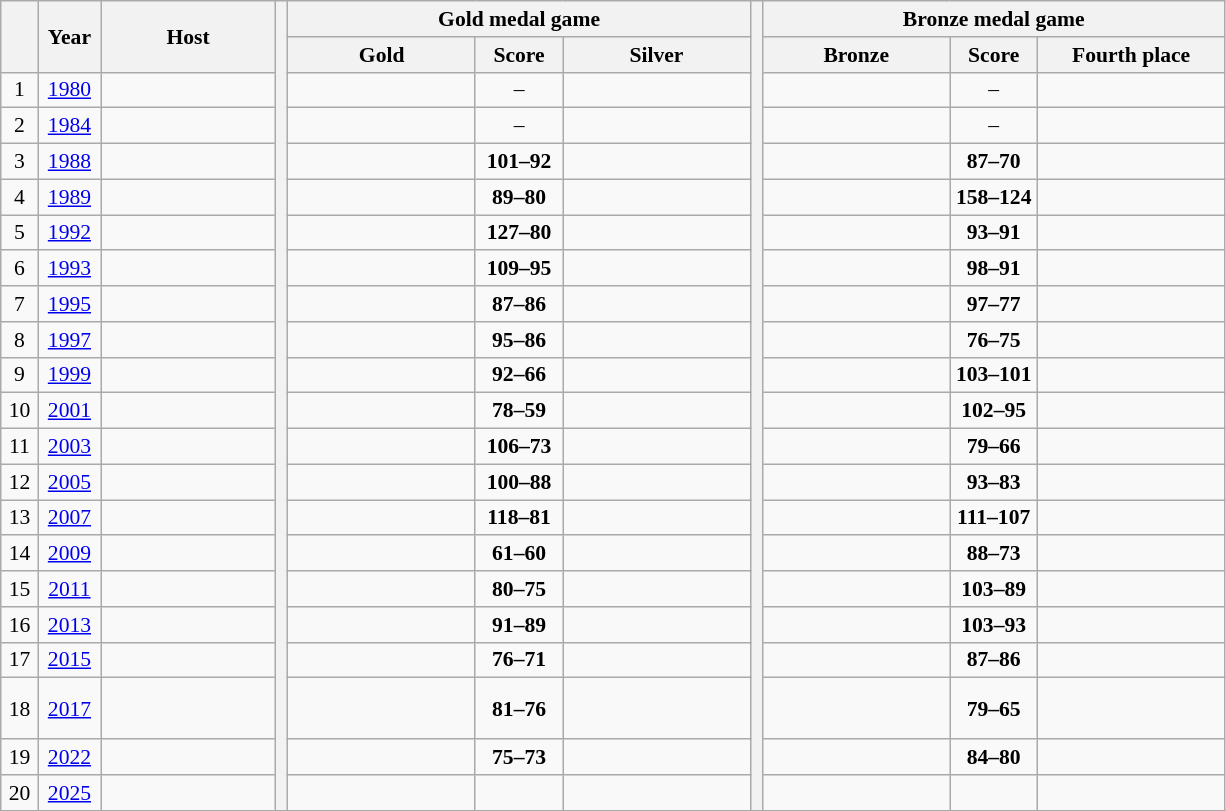<table class=wikitable style="text-align:center; font-size:90%; width: %">
<tr>
<th rowspan=2 width=3%></th>
<th rowspan=2 width=5%>Year</th>
<th rowspan=2 width=14%>Host</th>
<th width=1% rowspan=22></th>
<th colspan=3>Gold medal game</th>
<th width=1% rowspan=22></th>
<th colspan=3>Bronze medal game</th>
</tr>
<tr>
<th width=15%>Gold</th>
<th width=7%>Score</th>
<th width=15%>Silver</th>
<th width=15%>Bronze</th>
<th width=7%>Score</th>
<th width=15%>Fourth place</th>
</tr>
<tr>
<td>1</td>
<td><a href='#'>1980</a></td>
<td align=left></td>
<td><strong></strong></td>
<td>–</td>
<td></td>
<td></td>
<td>–</td>
<td></td>
</tr>
<tr>
<td>2</td>
<td><a href='#'>1984</a></td>
<td align=left></td>
<td><strong></strong></td>
<td>–</td>
<td></td>
<td></td>
<td>–</td>
<td></td>
</tr>
<tr>
<td>3</td>
<td><a href='#'>1988</a></td>
<td align=left></td>
<td><strong></strong></td>
<td><strong>101–92</strong></td>
<td></td>
<td></td>
<td><strong>87–70</strong></td>
<td></td>
</tr>
<tr>
<td>4</td>
<td><a href='#'>1989</a></td>
<td align=left></td>
<td><strong></strong></td>
<td><strong>89–80</strong></td>
<td></td>
<td></td>
<td><strong>158–124</strong></td>
<td></td>
</tr>
<tr>
<td>5</td>
<td><a href='#'>1992</a></td>
<td align=left></td>
<td><strong></strong></td>
<td><strong>127–80</strong></td>
<td></td>
<td></td>
<td><strong>93–91</strong></td>
<td></td>
</tr>
<tr>
<td>6</td>
<td><a href='#'>1993</a></td>
<td align=left></td>
<td><strong></strong></td>
<td><strong>109–95</strong></td>
<td></td>
<td></td>
<td><strong>98–91</strong></td>
<td></td>
</tr>
<tr>
<td>7</td>
<td><a href='#'>1995</a></td>
<td align=left></td>
<td><strong></strong></td>
<td><strong>87–86</strong></td>
<td></td>
<td></td>
<td><strong>97–77</strong></td>
<td></td>
</tr>
<tr>
<td>8</td>
<td><a href='#'>1997</a></td>
<td align=left></td>
<td><strong></strong></td>
<td><strong>95–86</strong></td>
<td></td>
<td></td>
<td><strong>76–75</strong></td>
<td></td>
</tr>
<tr>
<td>9</td>
<td><a href='#'>1999</a></td>
<td align=left></td>
<td><strong></strong></td>
<td><strong>92–66</strong></td>
<td></td>
<td></td>
<td><strong>103–101</strong></td>
<td></td>
</tr>
<tr>
<td>10</td>
<td><a href='#'>2001</a></td>
<td align=left></td>
<td><strong></strong></td>
<td><strong>78–59</strong></td>
<td></td>
<td></td>
<td><strong>102–95</strong></td>
<td></td>
</tr>
<tr>
<td>11</td>
<td><a href='#'>2003</a></td>
<td align=left></td>
<td><strong></strong></td>
<td><strong>106–73</strong></td>
<td></td>
<td></td>
<td><strong>79–66</strong></td>
<td></td>
</tr>
<tr>
<td>12</td>
<td><a href='#'>2005</a></td>
<td align=left></td>
<td><strong></strong></td>
<td><strong>100–88</strong></td>
<td></td>
<td></td>
<td><strong>93–83</strong></td>
<td></td>
</tr>
<tr>
<td>13</td>
<td><a href='#'>2007</a></td>
<td align=left></td>
<td><strong></strong></td>
<td><strong>118–81</strong></td>
<td></td>
<td></td>
<td><strong>111–107</strong></td>
<td></td>
</tr>
<tr>
<td>14</td>
<td><a href='#'>2009</a></td>
<td align=left></td>
<td><strong></strong></td>
<td><strong>61–60</strong></td>
<td></td>
<td></td>
<td><strong>88–73</strong></td>
<td></td>
</tr>
<tr>
<td>15</td>
<td><a href='#'>2011</a></td>
<td align=left></td>
<td><strong></strong></td>
<td><strong>80–75</strong></td>
<td></td>
<td></td>
<td><strong>103–89</strong></td>
<td></td>
</tr>
<tr>
<td>16</td>
<td><a href='#'>2013</a></td>
<td align=left></td>
<td><strong></strong></td>
<td><strong>91–89</strong></td>
<td></td>
<td></td>
<td><strong>103–93</strong></td>
<td></td>
</tr>
<tr>
<td>17</td>
<td><a href='#'>2015</a></td>
<td align=left></td>
<td><strong></strong></td>
<td><strong>76–71</strong></td>
<td></td>
<td></td>
<td><strong>87–86</strong></td>
<td></td>
</tr>
<tr>
<td>18</td>
<td><a href='#'>2017</a></td>
<td align=left><br><br></td>
<td><strong></strong></td>
<td><strong>81–76</strong></td>
<td></td>
<td></td>
<td><strong>79–65</strong></td>
<td></td>
</tr>
<tr>
<td>19</td>
<td><a href='#'>2022</a></td>
<td align=left></td>
<td><strong></strong></td>
<td><strong>75–73</strong></td>
<td></td>
<td></td>
<td><strong>84–80</strong></td>
<td></td>
</tr>
<tr>
<td>20</td>
<td><a href='#'>2025</a></td>
<td align=left></td>
<td></td>
<td></td>
<td></td>
<td></td>
<td></td>
<td></td>
</tr>
</table>
